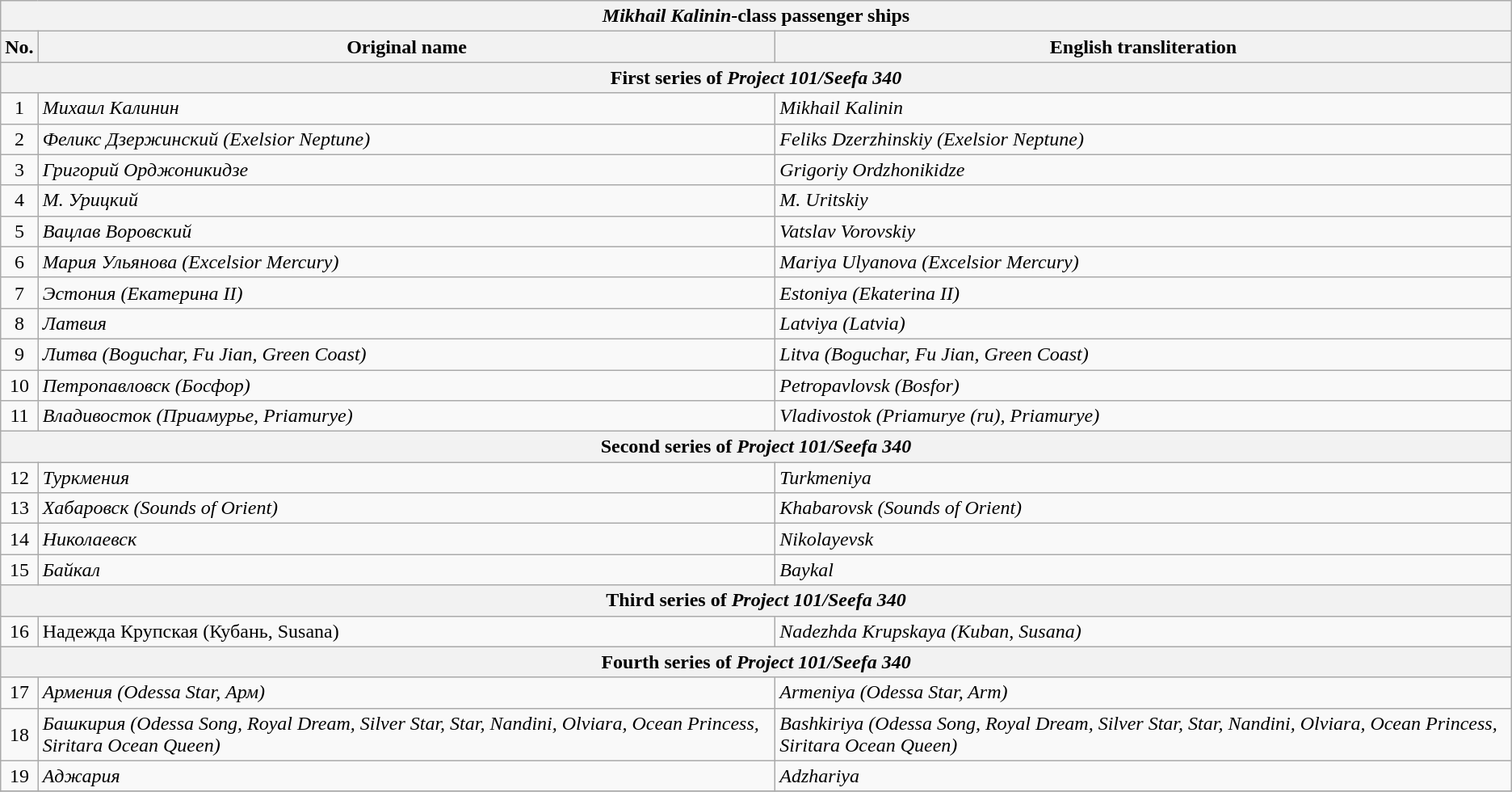<table class="wikitable" style="text-align:center">
<tr>
<th colspan="3" style="text-align:center"><em>Mikhail Kalinin</em>-class passenger ships</th>
</tr>
<tr>
<th>No.</th>
<th align=Left>Original name</th>
<th align=Left>English transliteration</th>
</tr>
<tr>
<th colspan="3" style="text-align:center">First series of <em>Project 101/Seefa 340</em></th>
</tr>
<tr>
<td>1</td>
<td align=Left><em>Михаил Калинин</em></td>
<td align=Left><em>Mikhail Kalinin</em></td>
</tr>
<tr>
<td>2</td>
<td align=Left><em>Феликс Дзержинский (Exelsior Neptune)</em></td>
<td align=Left><em>Feliks Dzerzhinskiy (Exelsior Neptune)</em></td>
</tr>
<tr>
<td>3</td>
<td align=Left><em>Григорий Орджоникидзе</em></td>
<td align=Left><em>Grigoriy Ordzhonikidze</em></td>
</tr>
<tr>
<td>4</td>
<td align=Left><em>М. Урицкий</em></td>
<td align=Left><em>M. Uritskiy</em></td>
</tr>
<tr>
<td>5</td>
<td align=Left><em>Вацлав Воровский</em></td>
<td align=Left><em>Vatslav Vorovskiy</em></td>
</tr>
<tr>
<td>6</td>
<td align=Left><em>Мария Ульянова (Excelsior Mercury)</em></td>
<td align=Left><em>Mariya Ulyanova (Excelsior Mercury)</em></td>
</tr>
<tr>
<td>7</td>
<td align=Left><em>Эстония (Екатерина II)</em></td>
<td align=Left><em>Estoniya (Ekaterina II)</em></td>
</tr>
<tr>
<td>8</td>
<td align=Left><em>Латвия</em></td>
<td align=Left><em>Latviya (Latvia)</em></td>
</tr>
<tr>
<td>9</td>
<td align=Left><em>Литва (Boguchar, Fu Jian, Green Coast)</em></td>
<td align=Left><em>Litva (Boguchar, Fu Jian, Green Coast)</em></td>
</tr>
<tr>
<td>10</td>
<td align=Left><em>Петропавловск (Босфор)</em></td>
<td align=Left><em>Petropavlovsk (Bosfor)</em></td>
</tr>
<tr>
<td>11</td>
<td align=Left><em>Владивосток (Приамурье, Priamurye)</em></td>
<td align=Left><em>Vladivostok (Priamurye (ru), Priamurye)</em></td>
</tr>
<tr>
<th colspan="3" style="text-align:center">Second series of <em>Project 101/Seefa 340</em></th>
</tr>
<tr>
<td>12</td>
<td align=Left><em>Туркмения</em></td>
<td align=Left><em>Turkmeniya</em></td>
</tr>
<tr>
<td>13</td>
<td align=Left><em>Хабаровск (Sounds of Orient)</em></td>
<td align=Left><em>Khabarovsk (Sounds of Orient)</em></td>
</tr>
<tr>
<td>14</td>
<td align=Left><em>Николаевск</em></td>
<td align=Left><em>Nikolayevsk</em></td>
</tr>
<tr>
<td>15</td>
<td align=Left><em>Байкал</em></td>
<td align=Left><em>Baykal</em></td>
</tr>
<tr>
<th colspan="3" style="text-align:center">Third series of <em>Project 101/Seefa 340</em></th>
</tr>
<tr>
<td>16</td>
<td align=Left>Надежда Крупская (Кубань, Susana)</td>
<td align=Left><em>Nadezhda Krupskaya (Kuban, Susana)</em></td>
</tr>
<tr>
<th colspan="3" style="text-align:center">Fourth series of <em>Project 101/Seefa 340</em></th>
</tr>
<tr>
<td>17</td>
<td align=Left><em>Армения (Odessa Star, Арм)</em></td>
<td align=Left><em>Armeniya (Odessa Star, Arm)</em></td>
</tr>
<tr>
<td>18</td>
<td align=Left><em>Башкирия (Odessa Song, Royal Dream, Silver Star, Star, Nandini, Olviara, Ocean Princess, Siritara Ocean Queen)</em></td>
<td align=Left><em>Bashkiriya (Odessa Song, Royal Dream, Silver Star, Star, Nandini, Olviara, Ocean Princess, Siritara Ocean Queen)</em></td>
</tr>
<tr>
<td>19</td>
<td align=Left><em>Аджария</em></td>
<td align=Left><em>Adzhariya</em></td>
</tr>
<tr>
</tr>
</table>
